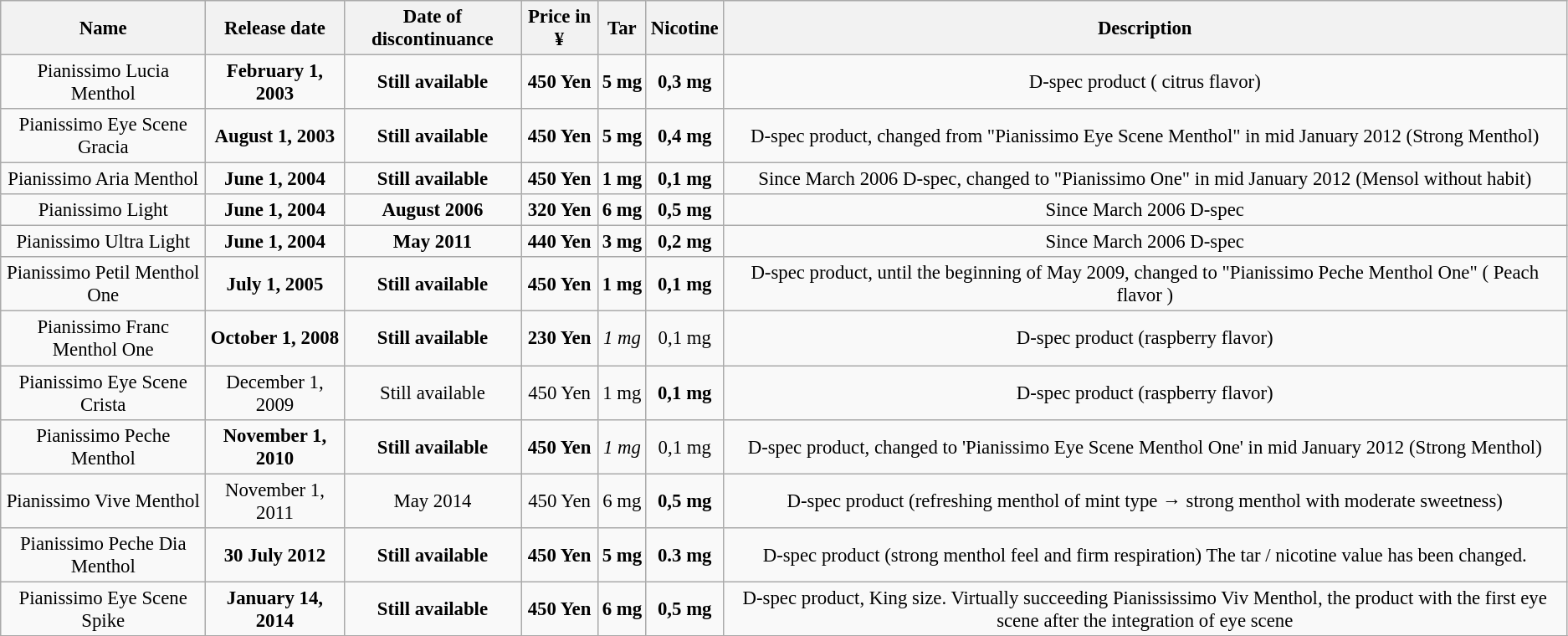<table class="wikitable" style="font-size: 95%;text-align:center">
<tr>
<th>Name</th>
<th>Release date</th>
<th>Date of discontinuance</th>
<th>Price in ¥</th>
<th>Tar</th>
<th>Nicotine</th>
<th>Description</th>
</tr>
<tr>
<td>Pianissimo Lucia Menthol</td>
<td><strong>February 1, 2003</strong></td>
<td><strong>Still available</strong></td>
<td><strong>450 Yen</strong></td>
<td><strong>5 mg</strong></td>
<td><strong>0,3 mg</strong></td>
<td>D-spec product ( citrus flavor)</td>
</tr>
<tr>
<td>Pianissimo Eye Scene Gracia</td>
<td><strong>August 1, 2003</strong></td>
<td><strong>Still available</strong></td>
<td><strong>450 Yen</strong></td>
<td><strong>5 mg</strong></td>
<td><strong>0,4 mg</strong></td>
<td>D-spec product, changed from "Pianissimo Eye Scene Menthol" in mid January 2012 (Strong Menthol)</td>
</tr>
<tr>
<td>Pianissimo Aria Menthol</td>
<td><strong>June 1, 2004</strong></td>
<td><strong>Still available</strong></td>
<td><strong>450 Yen</strong></td>
<td><strong>1 mg</strong></td>
<td><strong>0,1 mg</strong></td>
<td>Since March 2006 D-spec, changed to "Pianissimo One" in mid January 2012 (Mensol without habit)</td>
</tr>
<tr>
<td>Pianissimo Light</td>
<td><strong>June 1, 2004</strong></td>
<td><strong>August 2006</strong></td>
<td><strong>320 Yen</strong></td>
<td><strong>6 mg</strong></td>
<td><strong>0,5 mg</strong></td>
<td>Since March 2006 D-spec</td>
</tr>
<tr>
<td>Pianissimo Ultra Light</td>
<td><strong>June 1, 2004</strong></td>
<td><strong>May 2011</strong></td>
<td><strong>440 Yen</strong></td>
<td><strong>3 mg</strong></td>
<td><strong>0,2 mg</strong></td>
<td>Since March 2006 D-spec</td>
</tr>
<tr>
<td>Pianissimo Petil Menthol One</td>
<td><strong>July 1, 2005</strong></td>
<td><strong>Still available</strong></td>
<td><strong>450 Yen</strong></td>
<td><strong>1 mg</strong></td>
<td><strong>0,1 mg</strong></td>
<td>D-spec product, until the beginning of May 2009, changed to "Pianissimo Peche Menthol One" ( Peach flavor )</td>
</tr>
<tr>
<td>Pianissimo Franc Menthol One</td>
<td><strong>October 1, 2008</strong></td>
<td><strong>Still available</strong></td>
<td><strong>230 Yen</strong></td>
<td><em>1 mg<strong></td>
<td></strong>0,1 mg<strong></td>
<td>D-spec product (raspberry flavor)</td>
</tr>
<tr>
<td>Pianissimo Eye Scene Crista</td>
<td></strong>December 1, 2009<strong></td>
<td></strong>Still available<strong></td>
<td></strong>450 Yen<strong></td>
<td></em>1 mg</strong></td>
<td><strong>0,1 mg</strong></td>
<td>D-spec product (raspberry flavor)</td>
</tr>
<tr>
<td>Pianissimo Peche Menthol</td>
<td><strong>November 1, 2010</strong></td>
<td><strong>Still available</strong></td>
<td><strong>450 Yen</strong></td>
<td><em>1 mg<strong></td>
<td></strong>0,1 mg<strong></td>
<td>D-spec product, changed to 'Pianissimo Eye Scene Menthol One' in mid January 2012 (Strong Menthol)</td>
</tr>
<tr>
<td>Pianissimo Vive Menthol</td>
<td></strong>November 1, 2011<strong></td>
<td></strong>May 2014<strong></td>
<td></strong>450 Yen<strong></td>
<td></em>6 mg</strong></td>
<td><strong>0,5 mg</strong></td>
<td>D-spec product (refreshing menthol of mint type → strong menthol with moderate sweetness)</td>
</tr>
<tr>
<td>Pianissimo Peche Dia Menthol</td>
<td><strong>30 July 2012</strong></td>
<td><strong>Still available</strong></td>
<td><strong>450 Yen</strong></td>
<td><strong>5 mg</strong></td>
<td><strong>0.3 mg</strong></td>
<td>D-spec product (strong menthol feel and firm respiration) The tar / nicotine value has been changed.</td>
</tr>
<tr>
<td>Pianissimo Eye Scene Spike</td>
<td><strong>January 14, 2014</strong></td>
<td><strong>Still available</strong></td>
<td><strong>450 Yen</strong></td>
<td><strong>6 mg</strong></td>
<td><strong>0,5 mg</strong></td>
<td>D-spec product, King size. Virtually succeeding Pianississimo Viv Menthol, the product with the first eye scene after the integration of eye scene</td>
</tr>
<tr>
</tr>
</table>
